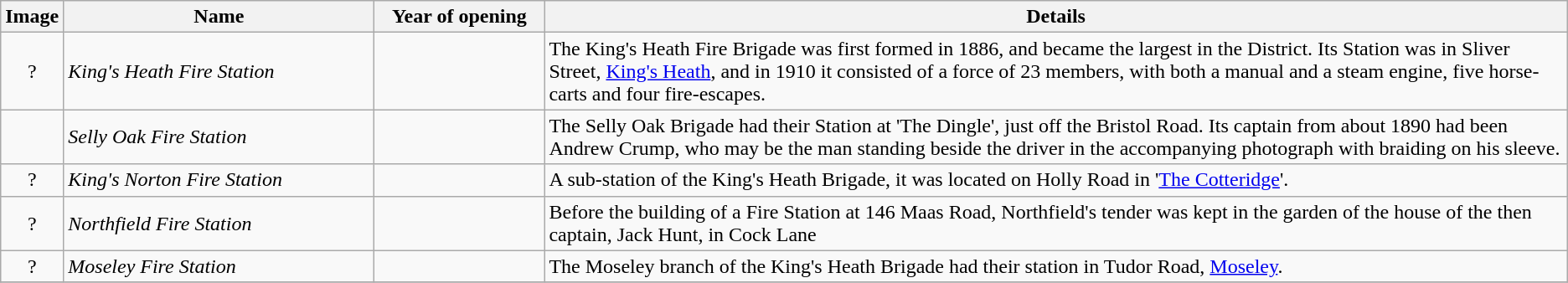<table class="wikitable unsortable">
<tr>
<th>Image</th>
<th style="width: 15em">Name</th>
<th style="width: 8em">Year of opening</th>
<th>Details</th>
</tr>
<tr>
<td align="center">?</td>
<td><em>King's Heath Fire Station</em></td>
<td align="center"></td>
<td>The King's Heath Fire Brigade was first formed in 1886, and became the largest in the District. Its Station was in Sliver Street, <a href='#'>King's Heath</a>, and in 1910 it consisted of a force of 23 members, with both a manual and a steam engine, five horse-carts and four fire-escapes.</td>
</tr>
<tr>
<td align="center"></td>
<td><em>Selly Oak Fire Station</em></td>
<td align="center"></td>
<td>The Selly Oak Brigade had their Station at 'The Dingle', just off the Bristol Road. Its captain from about 1890 had been Andrew Crump, who may be the man standing beside the driver in the accompanying photograph with braiding on his sleeve.</td>
</tr>
<tr>
<td align="center">?</td>
<td><em>King's Norton Fire Station</em></td>
<td align="center"></td>
<td>A sub-station of the King's Heath Brigade, it was located on Holly Road in '<a href='#'>The Cotteridge</a>'.</td>
</tr>
<tr>
<td align="center">?</td>
<td><em>Northfield Fire Station</em></td>
<td align="center"></td>
<td>Before the building of a Fire Station at 146 Maas Road, Northfield's tender was kept in the garden of the house of the then captain, Jack Hunt, in Cock Lane</td>
</tr>
<tr>
<td align="center">?</td>
<td><em>Moseley Fire Station</em></td>
<td align="center"></td>
<td>The Moseley branch of the King's Heath Brigade had their station in Tudor Road, <a href='#'>Moseley</a>.</td>
</tr>
<tr>
</tr>
</table>
